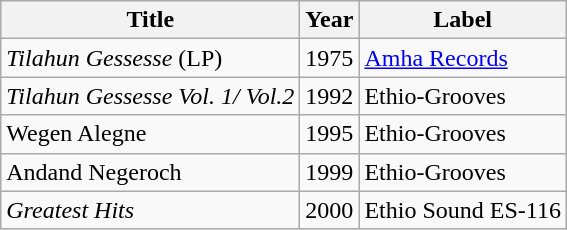<table class="wikitable">
<tr>
<th>Title</th>
<th>Year</th>
<th>Label</th>
</tr>
<tr>
<td><em>Tilahun Gessesse</em> (LP)</td>
<td>1975</td>
<td><a href='#'>Amha Records</a></td>
</tr>
<tr>
<td><em>Tilahun Gessesse Vol. 1/ Vol.2</em></td>
<td>1992</td>
<td>Ethio-Grooves</td>
</tr>
<tr>
<td>Wegen Alegne</td>
<td>1995</td>
<td>Ethio-Grooves</td>
</tr>
<tr>
<td>Andand Negeroch</td>
<td>1999</td>
<td>Ethio-Grooves</td>
</tr>
<tr>
<td><em>Greatest Hits</em></td>
<td>2000</td>
<td>Ethio Sound ES-116</td>
</tr>
</table>
